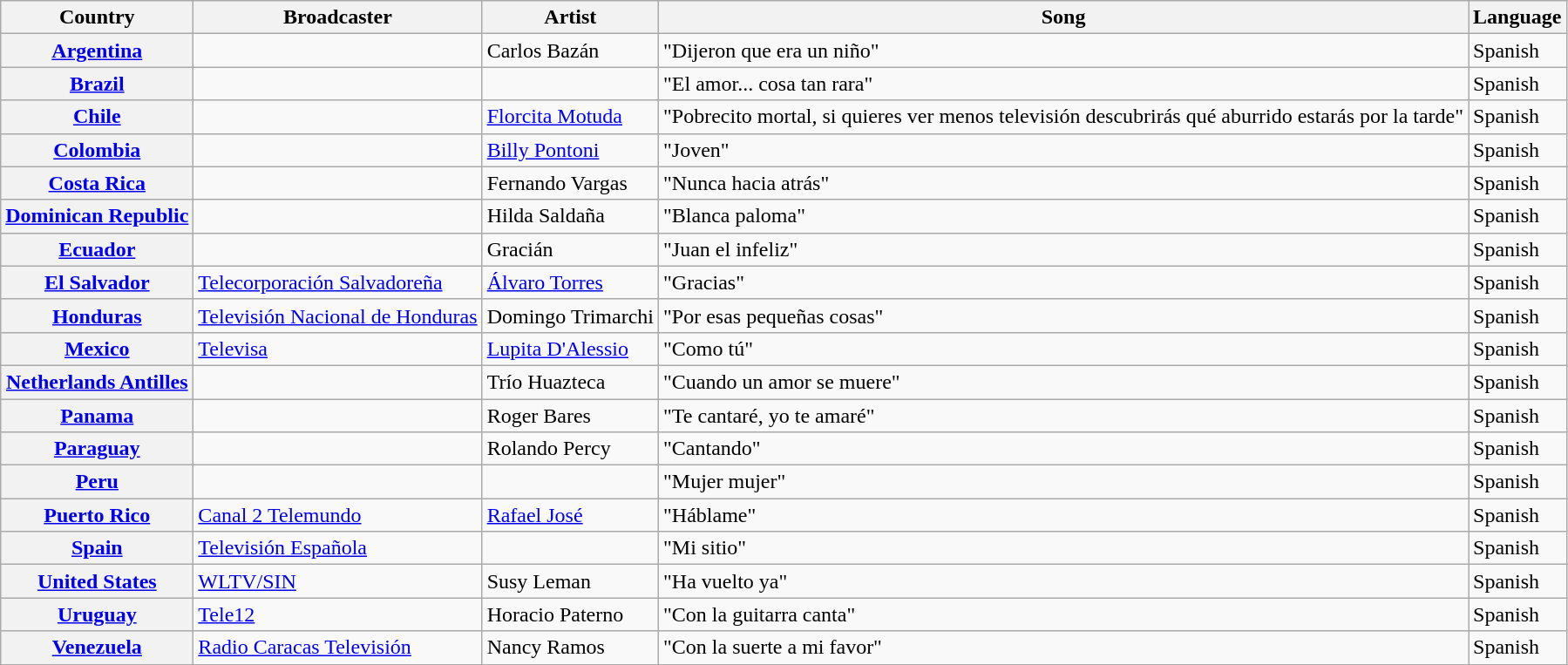<table class="wikitable plainrowheaders">
<tr>
<th scope="col">Country</th>
<th scope="col">Broadcaster</th>
<th scope="col">Artist</th>
<th scope="col">Song</th>
<th scope="col">Language</th>
</tr>
<tr>
<th scope="row"> <a href='#'>Argentina</a></th>
<td></td>
<td>Carlos Bazán</td>
<td>"Dijeron que era un niño"</td>
<td>Spanish</td>
</tr>
<tr>
<th scope="row"> <a href='#'>Brazil</a></th>
<td></td>
<td></td>
<td>"El amor... cosa tan rara"</td>
<td>Spanish</td>
</tr>
<tr>
<th scope="row"> <a href='#'>Chile</a></th>
<td></td>
<td><a href='#'>Florcita Motuda</a></td>
<td>"Pobrecito mortal, si quieres ver menos televisión descubrirás qué aburrido estarás por la tarde"</td>
<td>Spanish</td>
</tr>
<tr>
<th scope="row"> <a href='#'>Colombia</a></th>
<td></td>
<td><a href='#'>Billy Pontoni</a></td>
<td>"Joven"</td>
<td>Spanish</td>
</tr>
<tr>
<th scope="row"> <a href='#'>Costa Rica</a></th>
<td></td>
<td>Fernando Vargas</td>
<td>"Nunca hacia atrás"</td>
<td>Spanish</td>
</tr>
<tr>
<th scope="row"> <a href='#'>Dominican Republic</a></th>
<td></td>
<td>Hilda Saldaña</td>
<td>"Blanca paloma"</td>
<td>Spanish</td>
</tr>
<tr>
<th scope="row"> <a href='#'>Ecuador</a></th>
<td></td>
<td>Gracián</td>
<td>"Juan el infeliz"</td>
<td>Spanish</td>
</tr>
<tr>
<th scope="row"> <a href='#'>El Salvador</a></th>
<td><a href='#'>Telecorporación Salvadoreña</a></td>
<td><a href='#'>Álvaro Torres</a></td>
<td>"Gracias"</td>
<td>Spanish</td>
</tr>
<tr>
<th scope="row"> <a href='#'>Honduras</a></th>
<td><a href='#'>Televisión Nacional de Honduras</a></td>
<td>Domingo Trimarchi</td>
<td>"Por esas pequeñas cosas"</td>
<td>Spanish</td>
</tr>
<tr>
<th scope="row"> <a href='#'>Mexico</a></th>
<td><a href='#'>Televisa</a></td>
<td><a href='#'>Lupita D'Alessio</a></td>
<td>"Como tú"</td>
<td>Spanish</td>
</tr>
<tr>
<th scope="row"> <a href='#'>Netherlands Antilles</a></th>
<td></td>
<td>Trío Huazteca</td>
<td>"Cuando un amor se muere"</td>
<td>Spanish</td>
</tr>
<tr>
<th scope="row"> <a href='#'>Panama</a></th>
<td></td>
<td>Roger Bares</td>
<td>"Te cantaré, yo te amaré"</td>
<td>Spanish</td>
</tr>
<tr>
<th scope="row"> <a href='#'>Paraguay</a></th>
<td></td>
<td>Rolando Percy</td>
<td>"Cantando"</td>
<td>Spanish</td>
</tr>
<tr>
<th scope="row"> <a href='#'>Peru</a></th>
<td></td>
<td></td>
<td>"Mujer mujer"</td>
<td>Spanish</td>
</tr>
<tr>
<th scope="row"> <a href='#'>Puerto Rico</a></th>
<td><a href='#'>Canal 2 Telemundo</a></td>
<td><a href='#'>Rafael José</a></td>
<td>"Háblame"</td>
<td>Spanish</td>
</tr>
<tr>
<th scope="row"> <a href='#'>Spain</a></th>
<td><a href='#'>Televisión Española</a></td>
<td></td>
<td>"Mi sitio"</td>
<td>Spanish</td>
</tr>
<tr>
<th scope="row"> <a href='#'>United States</a></th>
<td><a href='#'>WLTV/SIN</a></td>
<td>Susy Leman</td>
<td>"Ha vuelto ya"</td>
<td>Spanish</td>
</tr>
<tr>
<th scope="row"> <a href='#'>Uruguay</a></th>
<td><a href='#'>Tele12</a></td>
<td>Horacio Paterno</td>
<td>"Con la guitarra canta"</td>
<td>Spanish</td>
</tr>
<tr>
<th scope="row"> <a href='#'>Venezuela</a></th>
<td><a href='#'>Radio Caracas Televisión</a></td>
<td>Nancy Ramos</td>
<td>"Con la suerte a mi favor"</td>
<td>Spanish</td>
</tr>
</table>
